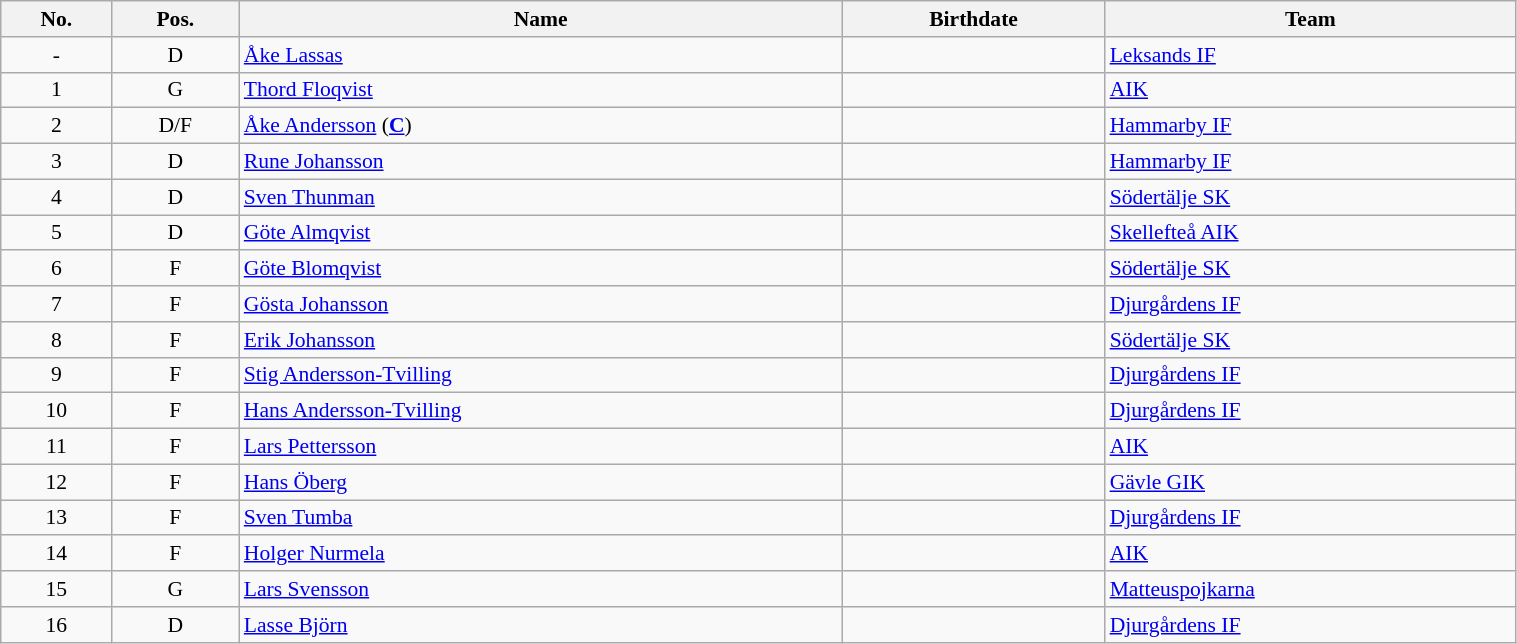<table class="wikitable sortable" width="80%" style="font-size: 90%; text-align: center;">
<tr>
<th>No.</th>
<th>Pos.</th>
<th>Name</th>
<th>Birthdate</th>
<th>Team</th>
</tr>
<tr>
<td>-</td>
<td>D</td>
<td style="text-align:left;"><a href='#'>Åke Lassas</a></td>
<td style="text-align:right;"></td>
<td style="text-align:left;"> <a href='#'>Leksands IF</a></td>
</tr>
<tr>
<td>1</td>
<td>G</td>
<td style="text-align:left;"><a href='#'>Thord Floqvist</a></td>
<td style="text-align:right;"></td>
<td style="text-align:left;"> <a href='#'>AIK</a></td>
</tr>
<tr>
<td>2</td>
<td>D/F</td>
<td style="text-align:left;"><a href='#'>Åke Andersson</a> (<strong><a href='#'>C</a></strong>)</td>
<td style="text-align:right;"></td>
<td style="text-align:left;"> <a href='#'>Hammarby IF</a></td>
</tr>
<tr>
<td>3</td>
<td>D</td>
<td style="text-align:left;"><a href='#'>Rune Johansson</a></td>
<td style="text-align:right;"></td>
<td style="text-align:left;"> <a href='#'>Hammarby IF</a></td>
</tr>
<tr>
<td>4</td>
<td>D</td>
<td style="text-align:left;"><a href='#'>Sven Thunman</a></td>
<td style="text-align:right;"></td>
<td style="text-align:left;"> <a href='#'>Södertälje SK</a></td>
</tr>
<tr>
<td>5</td>
<td>D</td>
<td style="text-align:left;"><a href='#'>Göte Almqvist</a></td>
<td style="text-align:right;"></td>
<td style="text-align:left;"> <a href='#'>Skellefteå AIK</a></td>
</tr>
<tr>
<td>6</td>
<td>F</td>
<td style="text-align:left;"><a href='#'>Göte Blomqvist</a></td>
<td style="text-align:right;"></td>
<td style="text-align:left;"> <a href='#'>Södertälje SK</a></td>
</tr>
<tr>
<td>7</td>
<td>F</td>
<td style="text-align:left;"><a href='#'>Gösta Johansson</a></td>
<td style="text-align:right;"></td>
<td style="text-align:left;"> <a href='#'>Djurgårdens IF</a></td>
</tr>
<tr>
<td>8</td>
<td>F</td>
<td style="text-align:left;"><a href='#'>Erik Johansson</a></td>
<td style="text-align:right;"></td>
<td style="text-align:left;"> <a href='#'>Södertälje SK</a></td>
</tr>
<tr>
<td>9</td>
<td>F</td>
<td style="text-align:left;"><a href='#'>Stig Andersson-Tvilling</a></td>
<td style="text-align:right;"></td>
<td style="text-align:left;"> <a href='#'>Djurgårdens IF</a></td>
</tr>
<tr>
<td>10</td>
<td>F</td>
<td style="text-align:left;"><a href='#'>Hans Andersson-Tvilling</a></td>
<td style="text-align:right;"></td>
<td style="text-align:left;"> <a href='#'>Djurgårdens IF</a></td>
</tr>
<tr>
<td>11</td>
<td>F</td>
<td style="text-align:left;"><a href='#'>Lars Pettersson</a></td>
<td style="text-align:right;"></td>
<td style="text-align:left;"> <a href='#'>AIK</a></td>
</tr>
<tr>
<td>12</td>
<td>F</td>
<td style="text-align:left;"><a href='#'>Hans Öberg</a></td>
<td style="text-align:right;"></td>
<td style="text-align:left;"> <a href='#'>Gävle GIK</a></td>
</tr>
<tr>
<td>13</td>
<td>F</td>
<td style="text-align:left;"><a href='#'>Sven Tumba</a></td>
<td style="text-align:right;"></td>
<td style="text-align:left;"> <a href='#'>Djurgårdens IF</a></td>
</tr>
<tr>
<td>14</td>
<td>F</td>
<td style="text-align:left;"><a href='#'>Holger Nurmela</a></td>
<td style="text-align:right;"></td>
<td style="text-align:left;"> <a href='#'>AIK</a></td>
</tr>
<tr>
<td>15</td>
<td>G</td>
<td style="text-align:left;"><a href='#'>Lars Svensson</a></td>
<td style="text-align:right;"></td>
<td style="text-align:left;"> <a href='#'>Matteuspojkarna</a></td>
</tr>
<tr>
<td>16</td>
<td>D</td>
<td style="text-align:left;"><a href='#'>Lasse Björn</a></td>
<td style="text-align:right;"></td>
<td style="text-align:left;"> <a href='#'>Djurgårdens IF</a></td>
</tr>
</table>
